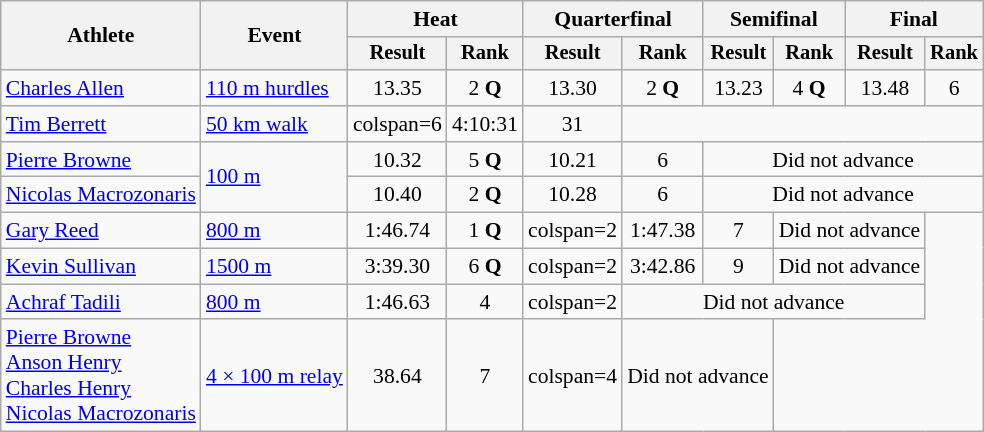<table class=wikitable style="font-size:90%">
<tr>
<th rowspan="2">Athlete</th>
<th rowspan="2">Event</th>
<th colspan="2">Heat</th>
<th colspan="2">Quarterfinal</th>
<th colspan="2">Semifinal</th>
<th colspan="2">Final</th>
</tr>
<tr style="font-size:95%">
<th>Result</th>
<th>Rank</th>
<th>Result</th>
<th>Rank</th>
<th>Result</th>
<th>Rank</th>
<th>Result</th>
<th>Rank</th>
</tr>
<tr align=center>
<td align=left><a href='#'>Charles Allen</a></td>
<td align=left><a href='#'>110 m hurdles</a></td>
<td>13.35</td>
<td>2 <strong>Q</strong></td>
<td>13.30</td>
<td>2 <strong>Q</strong></td>
<td>13.23</td>
<td>4 <strong>Q</strong></td>
<td>13.48</td>
<td>6</td>
</tr>
<tr align=center>
<td align=left><a href='#'>Tim Berrett</a></td>
<td align=left><a href='#'>50 km walk</a></td>
<td>colspan=6 </td>
<td>4:10:31</td>
<td>31</td>
</tr>
<tr align=center>
<td align=left><a href='#'>Pierre Browne</a></td>
<td align=left rowspan=2><a href='#'>100 m</a></td>
<td>10.32</td>
<td>5 <strong>Q</strong></td>
<td>10.21</td>
<td>6</td>
<td colspan=4>Did not advance</td>
</tr>
<tr align=center>
<td align=left><a href='#'>Nicolas Macrozonaris</a></td>
<td>10.40</td>
<td>2 <strong>Q</strong></td>
<td>10.28</td>
<td>6</td>
<td colspan=4>Did not advance</td>
</tr>
<tr align=center>
<td align=left><a href='#'>Gary Reed</a></td>
<td align=left><a href='#'>800 m</a></td>
<td>1:46.74</td>
<td>1 <strong>Q</strong></td>
<td>colspan=2 </td>
<td>1:47.38</td>
<td>7</td>
<td colspan=2>Did not advance</td>
</tr>
<tr align=center>
<td align=left><a href='#'>Kevin Sullivan</a></td>
<td align=left><a href='#'>1500 m</a></td>
<td>3:39.30</td>
<td>6 <strong>Q</strong></td>
<td>colspan=2 </td>
<td>3:42.86</td>
<td>9</td>
<td colspan=2>Did not advance</td>
</tr>
<tr align=center>
<td align=left><a href='#'>Achraf Tadili</a></td>
<td align=left><a href='#'>800 m</a></td>
<td>1:46.63</td>
<td>4</td>
<td>colspan=2 </td>
<td colspan=4>Did not advance</td>
</tr>
<tr align=center>
<td align=left><a href='#'>Pierre Browne</a><br><a href='#'>Anson Henry</a><br><a href='#'>Charles Henry</a><br><a href='#'>Nicolas Macrozonaris</a></td>
<td align=left><a href='#'>4 × 100 m relay</a></td>
<td>38.64</td>
<td>7</td>
<td>colspan=4 </td>
<td colspan=2>Did not advance</td>
</tr>
</table>
